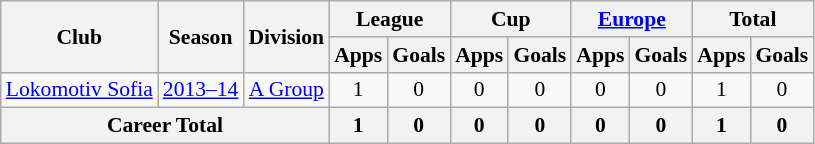<table class="wikitable" style="font-size:90%; text-align: center">
<tr>
<th rowspan=2>Club</th>
<th rowspan=2>Season</th>
<th rowspan="2">Division</th>
<th colspan=2>League</th>
<th colspan=2>Cup</th>
<th colspan=2><a href='#'>Europe</a></th>
<th colspan=2>Total</th>
</tr>
<tr>
<th>Apps</th>
<th>Goals</th>
<th>Apps</th>
<th>Goals</th>
<th>Apps</th>
<th>Goals</th>
<th>Apps</th>
<th>Goals</th>
</tr>
<tr>
<td><a href='#'>Lokomotiv Sofia</a></td>
<td><a href='#'>2013–14</a></td>
<td><a href='#'>A Group</a></td>
<td>1</td>
<td>0</td>
<td>0</td>
<td>0</td>
<td>0</td>
<td>0</td>
<td>1</td>
<td>0</td>
</tr>
<tr>
<th colspan=3>Career Total</th>
<th>1</th>
<th>0</th>
<th>0</th>
<th>0</th>
<th>0</th>
<th>0</th>
<th>1</th>
<th>0</th>
</tr>
</table>
